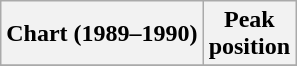<table class="wikitable plainrowheaders" style="text-align:center">
<tr>
<th scope="col">Chart (1989–1990)</th>
<th scope="col">Peak<br> position</th>
</tr>
<tr>
</tr>
</table>
